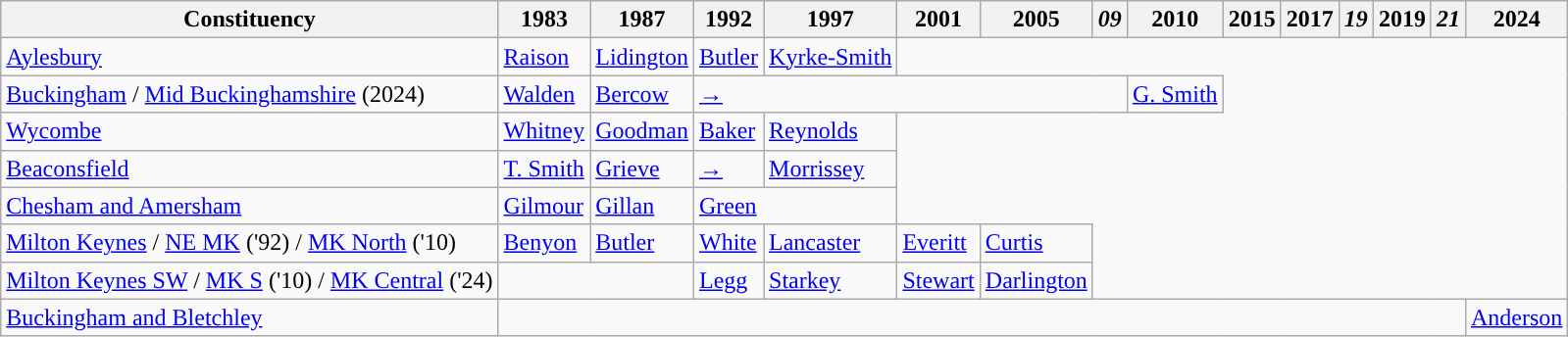<table class="wikitable">
<tr>
<th>Constituency</th>
<th>1983</th>
<th>1987</th>
<th>1992</th>
<th>1997</th>
<th>2001</th>
<th>2005</th>
<th><em>09</em></th>
<th>2010</th>
<th>2015</th>
<th>2017</th>
<th><em>19</em></th>
<th>2019</th>
<th><em>21</em></th>
<th>2024</th>
</tr>
<tr>
<td><a href='#'>Aylesbury</a></td>
<td><a href='#'>Raison</a></td>
<td><a href='#'>Lidington</a></td>
<td><a href='#'>Butler</a></td>
<td><a href='#'>Kyrke-Smith</a></td>
</tr>
<tr>
<td><a href='#'>Buckingham</a> / <a href='#'>Mid Buckinghamshire</a> (2024)</td>
<td><a href='#'>Walden</a></td>
<td><a href='#'>Bercow</a></td>
<td colspan="5"><a href='#'>→</a></td>
<td><a href='#'>G. Smith</a></td>
</tr>
<tr>
<td><a href='#'>Wycombe</a></td>
<td><a href='#'>Whitney</a></td>
<td><a href='#'>Goodman</a></td>
<td><a href='#'>Baker</a></td>
<td><a href='#'>Reynolds</a></td>
</tr>
<tr>
<td><a href='#'>Beaconsfield</a></td>
<td><a href='#'>T. Smith</a></td>
<td><a href='#'>Grieve</a></td>
<td><a href='#'>→</a></td>
<td><a href='#'>Morrissey</a></td>
</tr>
<tr>
<td><a href='#'>Chesham and Amersham</a></td>
<td><a href='#'>Gilmour</a></td>
<td><a href='#'>Gillan</a></td>
<td colspan="2"><a href='#'>Green</a></td>
</tr>
<tr>
<td><a href='#'>Milton Keynes</a> / <a href='#'>NE MK</a> ('92) / <a href='#'>MK North</a> ('10)</td>
<td><a href='#'>Benyon</a></td>
<td><a href='#'>Butler</a></td>
<td><a href='#'>White</a></td>
<td><a href='#'>Lancaster</a></td>
<td><a href='#'>Everitt</a></td>
<td><a href='#'>Curtis</a></td>
</tr>
<tr>
<td><a href='#'>Milton Keynes SW</a> / <a href='#'>MK S</a> ('10) / <a href='#'>MK Central</a> ('24)</td>
<td colspan="2"></td>
<td><a href='#'>Legg</a></td>
<td><a href='#'>Starkey</a></td>
<td><a href='#'>Stewart</a></td>
<td><a href='#'>Darlington</a></td>
</tr>
<tr>
<td><a href='#'>Buckingham and Bletchley</a></td>
<td colspan="13"></td>
<td><a href='#'>Anderson</a></td>
</tr>
</table>
